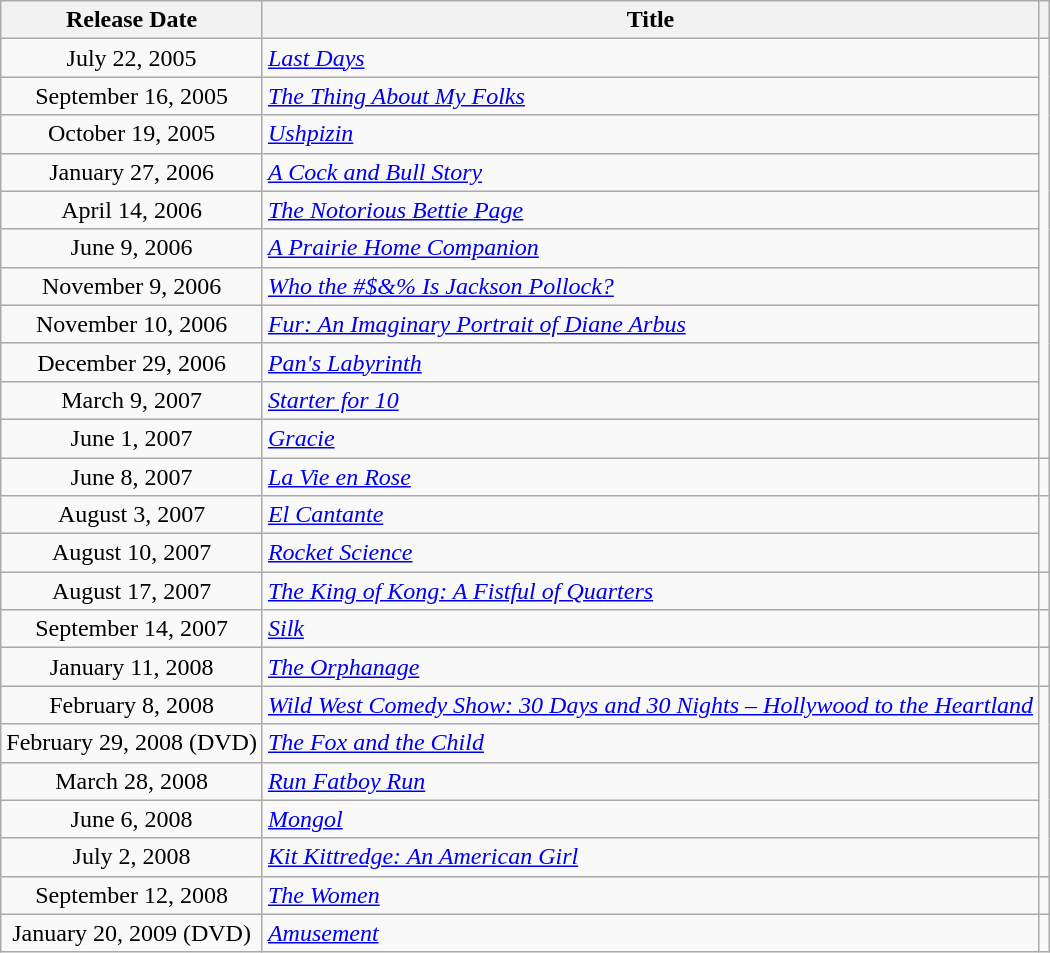<table class="wikitable sortable">
<tr>
<th>Release Date</th>
<th>Title</th>
<th></th>
</tr>
<tr>
<td align="center">July 22, 2005</td>
<td><em><a href='#'>Last Days</a></em></td>
<td rowspan=11></td>
</tr>
<tr>
<td align="center">September 16, 2005</td>
<td><em><a href='#'>The Thing About My Folks</a></em></td>
</tr>
<tr>
<td align="center">October 19, 2005</td>
<td><em><a href='#'>Ushpizin</a></em></td>
</tr>
<tr>
<td align="center">January 27, 2006</td>
<td><em><a href='#'>A Cock and Bull Story</a></em></td>
</tr>
<tr>
<td align="center">April 14, 2006</td>
<td><em><a href='#'>The Notorious Bettie Page</a></em></td>
</tr>
<tr>
<td align="center">June 9, 2006</td>
<td><em><a href='#'>A Prairie Home Companion</a></em></td>
</tr>
<tr>
<td align="center">November 9, 2006</td>
<td><em><a href='#'>Who the #$&% Is Jackson Pollock?</a></em></td>
</tr>
<tr>
<td align="center">November 10, 2006</td>
<td><em><a href='#'>Fur: An Imaginary Portrait of Diane Arbus</a></em></td>
</tr>
<tr>
<td align="center">December 29, 2006</td>
<td><em><a href='#'>Pan's Labyrinth</a></em></td>
</tr>
<tr>
<td align="center">March 9, 2007</td>
<td><em><a href='#'>Starter for 10</a></em></td>
</tr>
<tr>
<td align="center">June 1, 2007</td>
<td><em><a href='#'>Gracie</a></em></td>
</tr>
<tr>
<td align="center">June 8, 2007</td>
<td><em><a href='#'>La Vie en Rose</a></em></td>
<td></td>
</tr>
<tr>
<td align="center">August 3, 2007</td>
<td><em><a href='#'>El Cantante</a></em></td>
<td rowspan=2></td>
</tr>
<tr>
<td align="center">August 10, 2007</td>
<td><em><a href='#'>Rocket Science</a></em></td>
</tr>
<tr>
<td align="center">August 17, 2007</td>
<td><em><a href='#'>The King of Kong: A Fistful of Quarters</a></em></td>
<td></td>
</tr>
<tr>
<td align="center">September 14, 2007</td>
<td><em><a href='#'>Silk</a></em></td>
<td></td>
</tr>
<tr>
<td align="center">January 11, 2008</td>
<td><em><a href='#'>The Orphanage</a></em></td>
<td></td>
</tr>
<tr>
<td align="center">February 8, 2008</td>
<td><em><a href='#'>Wild West Comedy Show: 30 Days and 30 Nights – Hollywood to the Heartland</a></em></td>
<td rowspan=5></td>
</tr>
<tr>
<td align="center">February 29, 2008 (DVD)</td>
<td><em><a href='#'>The Fox and the Child</a></em></td>
</tr>
<tr>
<td align="center">March 28, 2008</td>
<td><em><a href='#'>Run Fatboy Run</a></em></td>
</tr>
<tr>
<td align="center">June 6, 2008</td>
<td><em><a href='#'>Mongol</a></em></td>
</tr>
<tr>
<td align="center">July 2, 2008</td>
<td><em><a href='#'>Kit Kittredge: An American Girl</a></em></td>
</tr>
<tr>
<td align="center">September 12, 2008</td>
<td><em><a href='#'>The Women</a></em></td>
<td></td>
</tr>
<tr>
<td align="center">January 20, 2009 (DVD)</td>
<td><em><a href='#'>Amusement</a></em></td>
<td></td>
</tr>
</table>
